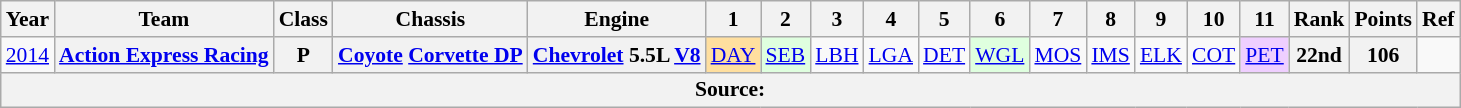<table class="wikitable" style="text-align:center; font-size:90%">
<tr>
<th>Year</th>
<th>Team</th>
<th>Class</th>
<th>Chassis</th>
<th>Engine</th>
<th>1</th>
<th>2</th>
<th>3</th>
<th>4</th>
<th>5</th>
<th>6</th>
<th>7</th>
<th>8</th>
<th>9</th>
<th>10</th>
<th>11</th>
<th>Rank</th>
<th>Points</th>
<th>Ref</th>
</tr>
<tr>
<td><a href='#'>2014</a></td>
<th><a href='#'>Action Express Racing</a></th>
<th>P</th>
<th><a href='#'>Coyote</a> <a href='#'>Corvette DP</a></th>
<th><a href='#'>Chevrolet</a> 5.5L <a href='#'>V8</a></th>
<td style="background:#FFDF9F;"><a href='#'>DAY</a><br></td>
<td style="background:#DFFFDF;"><a href='#'>SEB</a><br></td>
<td><a href='#'>LBH</a></td>
<td><a href='#'>LGA</a></td>
<td><a href='#'>DET</a></td>
<td style="background:#DFFFDF;"><a href='#'>WGL</a><br></td>
<td><a href='#'>MOS</a></td>
<td><a href='#'>IMS</a></td>
<td><a href='#'>ELK</a></td>
<td><a href='#'>COT</a></td>
<td style="background:#EFCFFF;"><a href='#'>PET</a><br></td>
<th>22nd</th>
<th>106</th>
<td></td>
</tr>
<tr>
<th colspan="19">Source:</th>
</tr>
</table>
